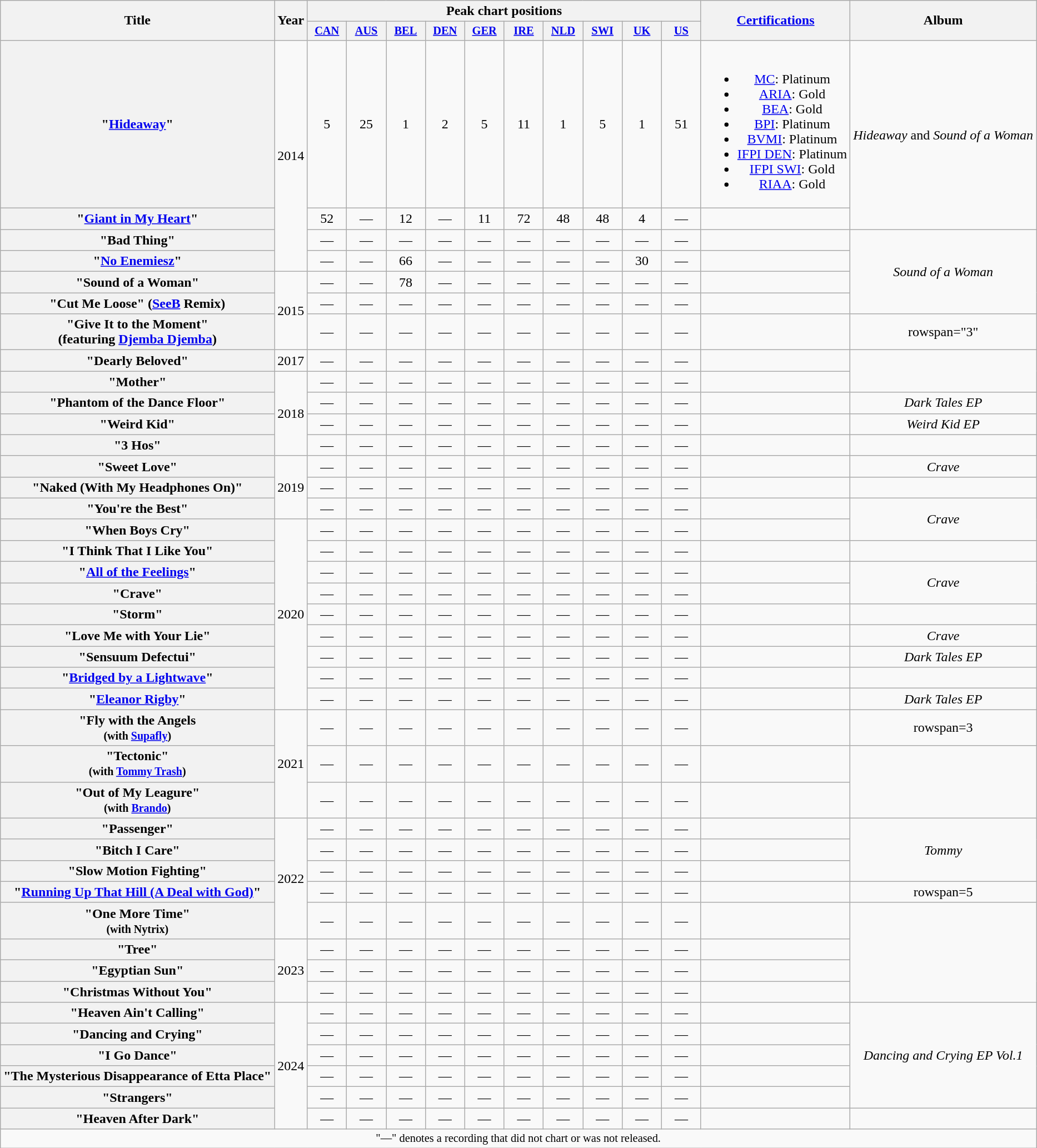<table class="wikitable plainrowheaders" style="text-align:center;">
<tr>
<th scope="col" rowspan="2">Title</th>
<th scope="col" rowspan="2">Year</th>
<th scope="col" colspan="10">Peak chart positions</th>
<th scope="col" rowspan="2"><a href='#'>Certifications</a></th>
<th scope="col" rowspan="2">Album</th>
</tr>
<tr>
<th scope="col" style="width:3em;font-size:85%;"><a href='#'>CAN</a><br></th>
<th scope="col" style="width:3em;font-size:85%;"><a href='#'>AUS</a><br></th>
<th scope="col" style="width:3em;font-size:85%;"><a href='#'>BEL</a><br></th>
<th scope="col" style="width:3em;font-size:85%;"><a href='#'>DEN</a><br></th>
<th scope="col" style="width:3em;font-size:85%;"><a href='#'>GER</a><br></th>
<th scope="col" style="width:3em;font-size:85%;"><a href='#'>IRE</a><br></th>
<th scope="col" style="width:3em;font-size:85%;"><a href='#'>NLD</a><br></th>
<th scope="col" style="width:3em;font-size:85%;"><a href='#'>SWI</a><br></th>
<th scope="col" style="width:3em;font-size:85%;"><a href='#'>UK</a><br></th>
<th scope="col" style="width:3em;font-size:85%;"><a href='#'>US</a><br></th>
</tr>
<tr>
<th scope="row">"<a href='#'>Hideaway</a>"</th>
<td rowspan="4">2014</td>
<td>5</td>
<td>25</td>
<td>1</td>
<td>2</td>
<td>5</td>
<td>11</td>
<td>1</td>
<td>5</td>
<td>1</td>
<td>51</td>
<td><br><ul><li><a href='#'>MC</a>: Platinum</li><li><a href='#'>ARIA</a>: Gold</li><li><a href='#'>BEA</a>: Gold</li><li><a href='#'>BPI</a>: Platinum</li><li><a href='#'>BVMI</a>: Platinum</li><li><a href='#'>IFPI DEN</a>: Platinum</li><li><a href='#'>IFPI SWI</a>: Gold</li><li><a href='#'>RIAA</a>: Gold</li></ul></td>
<td rowspan="2"><em>Hideaway</em> and <em>Sound of a Woman</em></td>
</tr>
<tr>
<th scope="row">"<a href='#'>Giant in My Heart</a>"</th>
<td>52</td>
<td>—</td>
<td>12</td>
<td>—</td>
<td>11</td>
<td>72</td>
<td>48</td>
<td>48</td>
<td>4</td>
<td>—</td>
<td></td>
</tr>
<tr>
<th scope="row">"Bad Thing"</th>
<td>—</td>
<td>—</td>
<td>—</td>
<td>—</td>
<td>—</td>
<td>—</td>
<td>—</td>
<td>—</td>
<td>—</td>
<td>—</td>
<td></td>
<td rowspan="4"><em>Sound of a Woman</em></td>
</tr>
<tr>
<th scope="row">"<a href='#'>No Enemiesz</a>"</th>
<td>—</td>
<td>—</td>
<td>66</td>
<td>—</td>
<td>—</td>
<td>—</td>
<td>—</td>
<td>—</td>
<td>30</td>
<td>—</td>
<td></td>
</tr>
<tr>
<th scope="row">"Sound of a Woman"</th>
<td rowspan="3">2015</td>
<td>—</td>
<td>—</td>
<td>78</td>
<td>—</td>
<td>—</td>
<td>—</td>
<td>—</td>
<td>—</td>
<td>—</td>
<td>—</td>
<td></td>
</tr>
<tr>
<th scope="row">"Cut Me Loose" (<a href='#'>SeeB</a> Remix)</th>
<td>—</td>
<td>—</td>
<td>—</td>
<td>—</td>
<td>—</td>
<td>—</td>
<td>—</td>
<td>—</td>
<td>—</td>
<td>—</td>
<td></td>
</tr>
<tr>
<th scope="row">"Give It to the Moment"<br><span> (featuring <a href='#'>Djemba Djemba</a>)</span></th>
<td>—</td>
<td>—</td>
<td>—</td>
<td>—</td>
<td>—</td>
<td>—</td>
<td>—</td>
<td>—</td>
<td>—</td>
<td>—</td>
<td></td>
<td>rowspan="3" </td>
</tr>
<tr>
<th scope="row">"Dearly Beloved"</th>
<td>2017</td>
<td>—</td>
<td>—</td>
<td>—</td>
<td>—</td>
<td>—</td>
<td>—</td>
<td>—</td>
<td>—</td>
<td>—</td>
<td>—</td>
<td></td>
</tr>
<tr>
<th scope="row">"Mother"<br></th>
<td rowspan="4">2018</td>
<td>—</td>
<td>—</td>
<td>—</td>
<td>—</td>
<td>—</td>
<td>—</td>
<td>—</td>
<td>—</td>
<td>—</td>
<td>—</td>
<td></td>
</tr>
<tr>
<th scope="row">"Phantom of the Dance Floor"<br></th>
<td>—</td>
<td>—</td>
<td>—</td>
<td>—</td>
<td>—</td>
<td>—</td>
<td>—</td>
<td>—</td>
<td>—</td>
<td>—</td>
<td></td>
<td><em>Dark Tales EP</em></td>
</tr>
<tr>
<th scope="row">"Weird Kid"<br></th>
<td>—</td>
<td>—</td>
<td>—</td>
<td>—</td>
<td>—</td>
<td>—</td>
<td>—</td>
<td>—</td>
<td>—</td>
<td>—</td>
<td></td>
<td><em>Weird Kid EP</em></td>
</tr>
<tr>
<th scope="row">"3 Hos"<br></th>
<td>—</td>
<td>—</td>
<td>—</td>
<td>—</td>
<td>—</td>
<td>—</td>
<td>—</td>
<td>—</td>
<td>—</td>
<td>—</td>
<td></td>
<td></td>
</tr>
<tr>
<th scope="row">"Sweet Love"</th>
<td rowspan="3">2019</td>
<td>—</td>
<td>—</td>
<td>—</td>
<td>—</td>
<td>—</td>
<td>—</td>
<td>—</td>
<td>—</td>
<td>—</td>
<td>—</td>
<td></td>
<td><em>Crave</em></td>
</tr>
<tr>
<th scope="row">"Naked (With My Headphones On)"<br></th>
<td>—</td>
<td>—</td>
<td>—</td>
<td>—</td>
<td>—</td>
<td>—</td>
<td>—</td>
<td>—</td>
<td>—</td>
<td>—</td>
<td></td>
<td></td>
</tr>
<tr>
<th scope="row">"You're the Best"</th>
<td>—</td>
<td>—</td>
<td>—</td>
<td>—</td>
<td>—</td>
<td>—</td>
<td>—</td>
<td>—</td>
<td>—</td>
<td>—</td>
<td></td>
<td rowspan="2"><em>Crave</em></td>
</tr>
<tr>
<th scope="row">"When Boys Cry"</th>
<td rowspan="9">2020</td>
<td>—</td>
<td>—</td>
<td>—</td>
<td>—</td>
<td>—</td>
<td>—</td>
<td>—</td>
<td>—</td>
<td>—</td>
<td>—</td>
<td></td>
</tr>
<tr>
<th scope="row">"I Think That I Like You"<br></th>
<td>—</td>
<td>—</td>
<td>—</td>
<td>—</td>
<td>—</td>
<td>—</td>
<td>—</td>
<td>—</td>
<td>—</td>
<td>—</td>
<td></td>
<td></td>
</tr>
<tr>
<th scope="row">"<a href='#'>All of the Feelings</a>"</th>
<td>—</td>
<td>—</td>
<td>—</td>
<td>—</td>
<td>—</td>
<td>—</td>
<td>—</td>
<td>—</td>
<td>—</td>
<td>—</td>
<td></td>
<td rowspan="2"><em>Crave</em></td>
</tr>
<tr>
<th scope="row">"Crave"</th>
<td>—</td>
<td>—</td>
<td>—</td>
<td>—</td>
<td>—</td>
<td>—</td>
<td>—</td>
<td>—</td>
<td>—</td>
<td>—</td>
<td></td>
</tr>
<tr>
<th scope="row">"Storm"</th>
<td>—</td>
<td>—</td>
<td>—</td>
<td>—</td>
<td>—</td>
<td>—</td>
<td>—</td>
<td>—</td>
<td>—</td>
<td>—</td>
<td></td>
<td></td>
</tr>
<tr>
<th scope="row">"Love Me with Your Lie"</th>
<td>—</td>
<td>—</td>
<td>—</td>
<td>—</td>
<td>—</td>
<td>—</td>
<td>—</td>
<td>—</td>
<td>—</td>
<td>—</td>
<td></td>
<td><em>Crave</em></td>
</tr>
<tr>
<th scope="row">"Sensuum Defectui"</th>
<td>—</td>
<td>—</td>
<td>—</td>
<td>—</td>
<td>—</td>
<td>—</td>
<td>—</td>
<td>—</td>
<td>—</td>
<td>—</td>
<td></td>
<td><em>Dark Tales EP</em></td>
</tr>
<tr>
<th scope="row">"<a href='#'>Bridged by a Lightwave</a>"<br></th>
<td>—</td>
<td>—</td>
<td>—</td>
<td>—</td>
<td>—</td>
<td>—</td>
<td>—</td>
<td>—</td>
<td>—</td>
<td>—</td>
<td></td>
<td></td>
</tr>
<tr>
<th scope="row">"<a href='#'>Eleanor Rigby</a>"</th>
<td>—</td>
<td>—</td>
<td>—</td>
<td>—</td>
<td>—</td>
<td>—</td>
<td>—</td>
<td>—</td>
<td>—</td>
<td>—</td>
<td></td>
<td><em>Dark Tales EP</em></td>
</tr>
<tr>
<th scope="row">"Fly with the Angels<br><small>(with <a href='#'>Supafly</a>)</small></th>
<td rowspan="3">2021</td>
<td>—</td>
<td>—</td>
<td>—</td>
<td>—</td>
<td>—</td>
<td>—</td>
<td>—</td>
<td>—</td>
<td>—</td>
<td>—</td>
<td></td>
<td>rowspan=3 </td>
</tr>
<tr>
<th scope="row">"Tectonic" <br><small>(with <a href='#'>Tommy Trash</a>)</small></th>
<td>—</td>
<td>—</td>
<td>—</td>
<td>—</td>
<td>—</td>
<td>—</td>
<td>—</td>
<td>—</td>
<td>—</td>
<td>—</td>
<td></td>
</tr>
<tr>
<th scope="row">"Out of My Leagure"<br><small>(with <a href='#'>Brando</a>)</small></th>
<td>—</td>
<td>—</td>
<td>—</td>
<td>—</td>
<td>—</td>
<td>—</td>
<td>—</td>
<td>—</td>
<td>—</td>
<td>—</td>
<td></td>
</tr>
<tr>
<th scope="row">"Passenger" </th>
<td rowspan="5">2022</td>
<td>—</td>
<td>—</td>
<td>—</td>
<td>—</td>
<td>—</td>
<td>—</td>
<td>—</td>
<td>—</td>
<td>—</td>
<td>—</td>
<td></td>
<td rowspan="3"><em>Tommy</em></td>
</tr>
<tr>
<th scope="row">"Bitch I Care"</th>
<td>—</td>
<td>—</td>
<td>—</td>
<td>—</td>
<td>—</td>
<td>—</td>
<td>—</td>
<td>—</td>
<td>—</td>
<td>—</td>
<td></td>
</tr>
<tr>
<th scope="row">"Slow Motion Fighting"</th>
<td>—</td>
<td>—</td>
<td>—</td>
<td>—</td>
<td>—</td>
<td>—</td>
<td>—</td>
<td>—</td>
<td>—</td>
<td>—</td>
<td></td>
</tr>
<tr>
<th scope="row">"<a href='#'>Running Up That Hill (A Deal with God)</a>"</th>
<td>—</td>
<td>—</td>
<td>—</td>
<td>—</td>
<td>—</td>
<td>—</td>
<td>—</td>
<td>—</td>
<td>—</td>
<td>—</td>
<td></td>
<td>rowspan=5 </td>
</tr>
<tr>
<th scope="row">"One More Time"<br><small>(with Nytrix)</small></th>
<td>—</td>
<td>—</td>
<td>—</td>
<td>—</td>
<td>—</td>
<td>—</td>
<td>—</td>
<td>—</td>
<td>—</td>
<td>—</td>
<td></td>
</tr>
<tr>
<th scope="row">"Tree" <br></th>
<td rowspan="3">2023</td>
<td>—</td>
<td>—</td>
<td>—</td>
<td>—</td>
<td>—</td>
<td>—</td>
<td>—</td>
<td>—</td>
<td>—</td>
<td>—</td>
<td></td>
</tr>
<tr>
<th scope="row">"Egyptian Sun" <br></th>
<td>—</td>
<td>—</td>
<td>—</td>
<td>—</td>
<td>—</td>
<td>—</td>
<td>—</td>
<td>—</td>
<td>—</td>
<td>—</td>
<td></td>
</tr>
<tr>
<th scope="row">"Christmas Without You" <br></th>
<td>—</td>
<td>—</td>
<td>—</td>
<td>—</td>
<td>—</td>
<td>—</td>
<td>—</td>
<td>—</td>
<td>—</td>
<td>—</td>
<td></td>
</tr>
<tr>
<th scope="row">"Heaven Ain't Calling" <br></th>
<td rowspan="6">2024</td>
<td>—</td>
<td>—</td>
<td>—</td>
<td>—</td>
<td>—</td>
<td>—</td>
<td>—</td>
<td>—</td>
<td>—</td>
<td>—</td>
<td></td>
<td rowspan="5"><em>Dancing and Crying EP Vol.1</em></td>
</tr>
<tr>
<th scope="row">"Dancing and Crying"</th>
<td>—</td>
<td>—</td>
<td>—</td>
<td>—</td>
<td>—</td>
<td>—</td>
<td>—</td>
<td>—</td>
<td>—</td>
<td>—</td>
<td></td>
</tr>
<tr>
<th scope="row">"I Go Dance"</th>
<td>—</td>
<td>—</td>
<td>—</td>
<td>—</td>
<td>—</td>
<td>—</td>
<td>—</td>
<td>—</td>
<td>—</td>
<td>—</td>
<td></td>
</tr>
<tr>
<th scope="row">"The Mysterious Disappearance of Etta Place"</th>
<td>—</td>
<td>—</td>
<td>—</td>
<td>—</td>
<td>—</td>
<td>—</td>
<td>—</td>
<td>—</td>
<td>—</td>
<td>—</td>
<td></td>
</tr>
<tr>
<th scope="row">"Strangers"</th>
<td>—</td>
<td>—</td>
<td>—</td>
<td>—</td>
<td>—</td>
<td>—</td>
<td>—</td>
<td>—</td>
<td>—</td>
<td>—</td>
<td></td>
</tr>
<tr>
<th scope="row">"Heaven After Dark"<br></th>
<td>—</td>
<td>—</td>
<td>—</td>
<td>—</td>
<td>—</td>
<td>—</td>
<td>—</td>
<td>—</td>
<td>—</td>
<td>—</td>
<td></td>
<td></td>
</tr>
<tr>
<td colspan="14" style="font-size:85%">"—" denotes a recording that did not chart or was not released.</td>
</tr>
</table>
